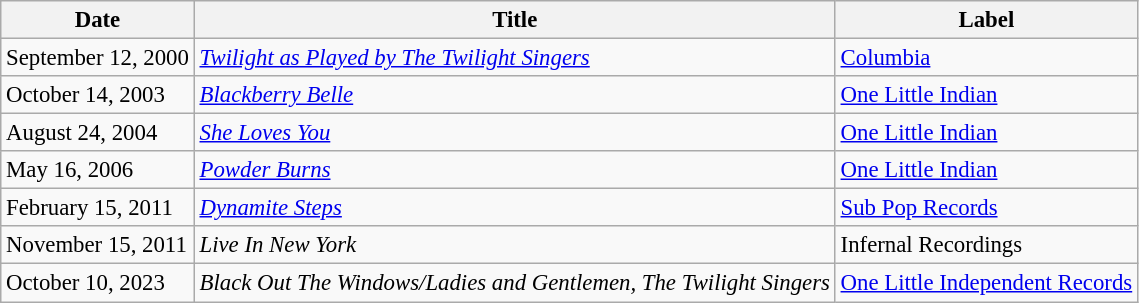<table class="wikitable" style="font-size: 95%;">
<tr>
<th>Date</th>
<th>Title</th>
<th>Label</th>
</tr>
<tr>
<td>September 12, 2000</td>
<td><em><a href='#'>Twilight as Played by The Twilight Singers</a></em></td>
<td><a href='#'>Columbia</a></td>
</tr>
<tr>
<td>October 14, 2003</td>
<td><em><a href='#'>Blackberry Belle</a></em></td>
<td><a href='#'>One Little Indian</a></td>
</tr>
<tr>
<td>August 24, 2004</td>
<td><em><a href='#'>She Loves You</a></em></td>
<td><a href='#'>One Little Indian</a></td>
</tr>
<tr>
<td>May 16, 2006</td>
<td><em><a href='#'>Powder Burns</a></em></td>
<td><a href='#'>One Little Indian</a></td>
</tr>
<tr>
<td>February 15, 2011</td>
<td><em><a href='#'>Dynamite Steps</a></em></td>
<td><a href='#'>Sub Pop Records</a></td>
</tr>
<tr>
<td>November 15, 2011</td>
<td><em>Live In New York</em></td>
<td>Infernal Recordings</td>
</tr>
<tr>
<td>October 10, 2023</td>
<td><em>Black Out The Windows/Ladies and Gentlemen, The Twilight Singers</em></td>
<td><a href='#'>One Little Independent Records</a></td>
</tr>
</table>
